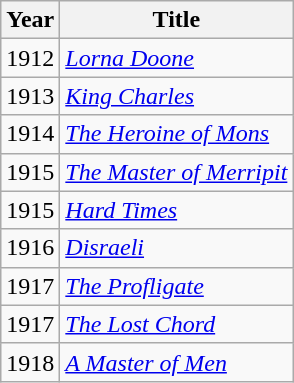<table class="wikitable">
<tr>
<th>Year</th>
<th>Title</th>
</tr>
<tr>
<td>1912</td>
<td><em><a href='#'>Lorna Doone</a></em></td>
</tr>
<tr>
<td>1913</td>
<td><em><a href='#'>King Charles</a></em></td>
</tr>
<tr>
<td>1914</td>
<td><em><a href='#'>The Heroine of Mons</a></em></td>
</tr>
<tr>
<td>1915</td>
<td><em><a href='#'>The Master of Merripit</a></em></td>
</tr>
<tr>
<td>1915</td>
<td><em><a href='#'>Hard Times</a></em></td>
</tr>
<tr>
<td>1916</td>
<td><em><a href='#'>Disraeli</a></em></td>
</tr>
<tr>
<td>1917</td>
<td><em><a href='#'>The Profligate</a></em></td>
</tr>
<tr>
<td>1917</td>
<td><em><a href='#'>The Lost Chord</a></em></td>
</tr>
<tr>
<td>1918</td>
<td><em><a href='#'>A Master of Men</a></em></td>
</tr>
</table>
